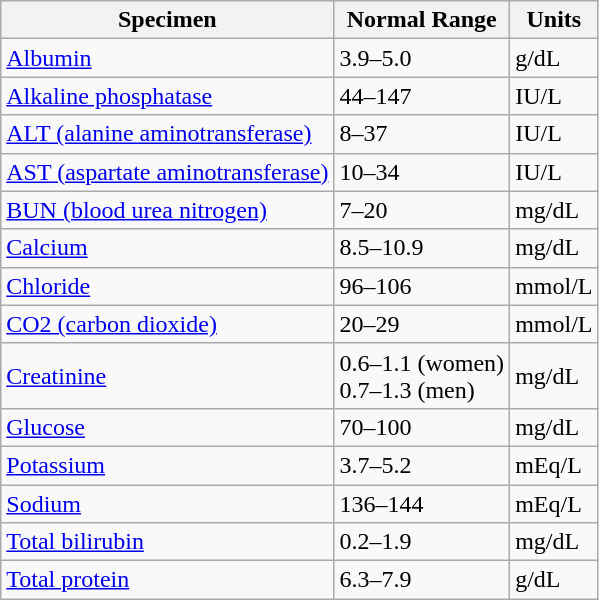<table class="wikitable">
<tr>
<th>Specimen</th>
<th>Normal Range</th>
<th>Units</th>
</tr>
<tr>
<td><a href='#'>Albumin</a></td>
<td>3.9–5.0</td>
<td>g/dL</td>
</tr>
<tr>
<td><a href='#'>Alkaline phosphatase</a></td>
<td>44–147</td>
<td>IU/L</td>
</tr>
<tr>
<td><a href='#'>ALT (alanine aminotransferase)</a></td>
<td>8–37</td>
<td>IU/L</td>
</tr>
<tr>
<td><a href='#'>AST (aspartate aminotransferase)</a></td>
<td>10–34</td>
<td>IU/L</td>
</tr>
<tr>
<td><a href='#'>BUN (blood urea nitrogen)</a></td>
<td>7–20</td>
<td>mg/dL</td>
</tr>
<tr>
<td><a href='#'>Calcium</a></td>
<td>8.5–10.9</td>
<td>mg/dL</td>
</tr>
<tr>
<td><a href='#'>Chloride</a></td>
<td>96–106</td>
<td>mmol/L</td>
</tr>
<tr>
<td><a href='#'>CO2 (carbon dioxide)</a></td>
<td>20–29</td>
<td>mmol/L</td>
</tr>
<tr>
<td><a href='#'>Creatinine</a></td>
<td>0.6–1.1 (women)<br>0.7–1.3 (men)</td>
<td>mg/dL</td>
</tr>
<tr>
<td><a href='#'>Glucose</a></td>
<td>70–100</td>
<td>mg/dL</td>
</tr>
<tr>
<td><a href='#'>Potassium</a></td>
<td>3.7–5.2</td>
<td>mEq/L</td>
</tr>
<tr>
<td><a href='#'>Sodium</a></td>
<td>136–144</td>
<td>mEq/L</td>
</tr>
<tr>
<td><a href='#'>Total bilirubin</a></td>
<td>0.2–1.9</td>
<td>mg/dL</td>
</tr>
<tr>
<td><a href='#'>Total protein</a></td>
<td>6.3–7.9</td>
<td>g/dL</td>
</tr>
</table>
